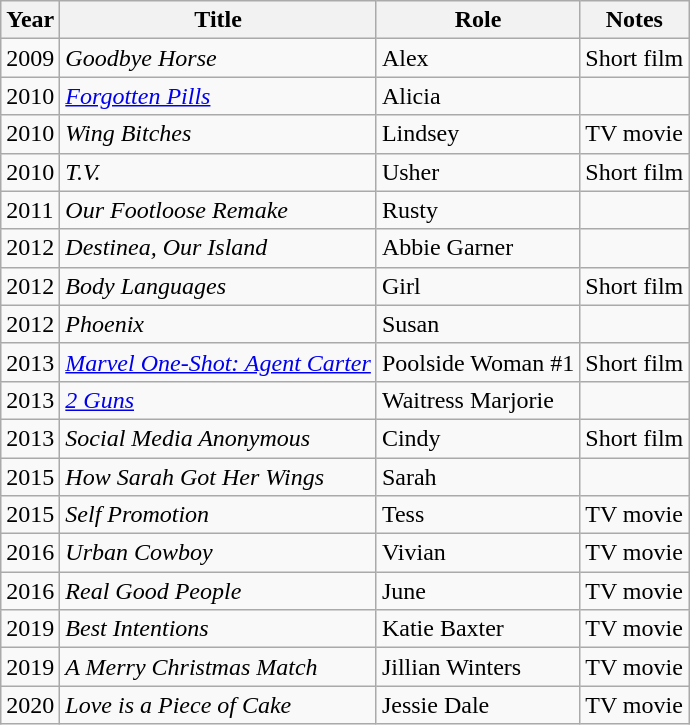<table class="wikitable sortable plainrowheaders">
<tr>
<th>Year</th>
<th>Title</th>
<th>Role</th>
<th>Notes</th>
</tr>
<tr>
<td>2009</td>
<td><em>Goodbye Horse</em></td>
<td>Alex</td>
<td>Short film</td>
</tr>
<tr>
<td>2010</td>
<td><em><a href='#'>Forgotten Pills</a></em></td>
<td>Alicia</td>
<td></td>
</tr>
<tr>
<td>2010</td>
<td><em>Wing Bitches</em></td>
<td>Lindsey</td>
<td>TV movie</td>
</tr>
<tr>
<td>2010</td>
<td><em>T.V.</em></td>
<td>Usher</td>
<td>Short film</td>
</tr>
<tr>
<td>2011</td>
<td><em>Our Footloose Remake</em></td>
<td>Rusty</td>
<td></td>
</tr>
<tr>
<td>2012</td>
<td><em>Destinea, Our Island</em></td>
<td>Abbie Garner</td>
<td></td>
</tr>
<tr>
<td>2012</td>
<td><em>Body Languages</em></td>
<td>Girl</td>
<td>Short film</td>
</tr>
<tr>
<td>2012</td>
<td><em>Phoenix</em></td>
<td>Susan</td>
<td></td>
</tr>
<tr>
<td>2013</td>
<td><em><a href='#'>Marvel One-Shot: Agent Carter</a></em></td>
<td>Poolside Woman #1</td>
<td>Short film</td>
</tr>
<tr>
<td>2013</td>
<td><em><a href='#'>2 Guns</a></em></td>
<td>Waitress Marjorie</td>
<td></td>
</tr>
<tr>
<td>2013</td>
<td><em>Social Media Anonymous</em></td>
<td>Cindy</td>
<td>Short film</td>
</tr>
<tr>
<td>2015</td>
<td><em>How Sarah Got Her Wings</em></td>
<td>Sarah</td>
<td></td>
</tr>
<tr>
<td>2015</td>
<td><em>Self Promotion</em></td>
<td>Tess</td>
<td>TV movie</td>
</tr>
<tr>
<td>2016</td>
<td><em>Urban Cowboy</em></td>
<td>Vivian</td>
<td>TV movie</td>
</tr>
<tr>
<td>2016</td>
<td><em>Real Good People</em></td>
<td>June</td>
<td>TV movie</td>
</tr>
<tr>
<td>2019</td>
<td><em>Best Intentions</em></td>
<td>Katie Baxter</td>
<td>TV movie</td>
</tr>
<tr>
<td>2019</td>
<td><em>A Merry Christmas Match</em></td>
<td>Jillian Winters</td>
<td>TV movie</td>
</tr>
<tr>
<td>2020</td>
<td><em>Love is a Piece of Cake</em></td>
<td>Jessie Dale</td>
<td>TV movie</td>
</tr>
</table>
